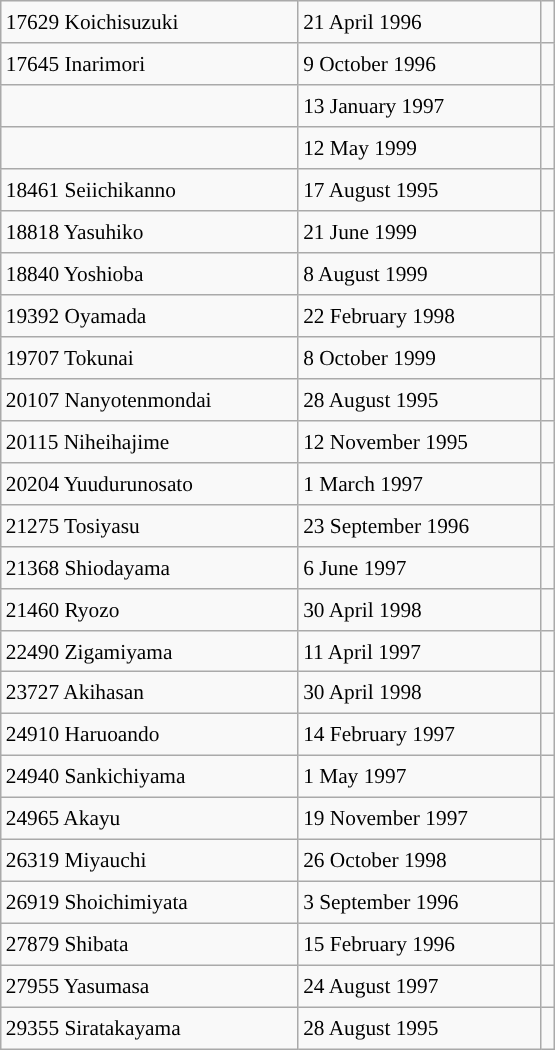<table class="wikitable" style="font-size: 89%; float: left; width: 26em; margin-right: 1em; height: 700px;">
<tr>
<td>17629 Koichisuzuki</td>
<td>21 April 1996</td>
<td></td>
</tr>
<tr>
<td>17645 Inarimori</td>
<td>9 October 1996</td>
<td></td>
</tr>
<tr>
<td></td>
<td>13 January 1997</td>
<td></td>
</tr>
<tr>
<td></td>
<td>12 May 1999</td>
<td></td>
</tr>
<tr>
<td>18461 Seiichikanno</td>
<td>17 August 1995</td>
<td></td>
</tr>
<tr>
<td>18818 Yasuhiko</td>
<td>21 June 1999</td>
<td></td>
</tr>
<tr>
<td>18840 Yoshioba</td>
<td>8 August 1999</td>
<td></td>
</tr>
<tr>
<td>19392 Oyamada</td>
<td>22 February 1998</td>
<td></td>
</tr>
<tr>
<td>19707 Tokunai</td>
<td>8 October 1999</td>
<td></td>
</tr>
<tr>
<td>20107 Nanyotenmondai</td>
<td>28 August 1995</td>
<td></td>
</tr>
<tr>
<td>20115 Niheihajime</td>
<td>12 November 1995</td>
<td></td>
</tr>
<tr>
<td>20204 Yuudurunosato</td>
<td>1 March 1997</td>
<td></td>
</tr>
<tr>
<td>21275 Tosiyasu</td>
<td>23 September 1996</td>
<td></td>
</tr>
<tr>
<td>21368 Shiodayama</td>
<td>6 June 1997</td>
<td></td>
</tr>
<tr>
<td>21460 Ryozo</td>
<td>30 April 1998</td>
<td></td>
</tr>
<tr>
<td>22490 Zigamiyama</td>
<td>11 April 1997</td>
<td></td>
</tr>
<tr>
<td>23727 Akihasan</td>
<td>30 April 1998</td>
<td></td>
</tr>
<tr>
<td>24910 Haruoando</td>
<td>14 February 1997</td>
<td></td>
</tr>
<tr>
<td>24940 Sankichiyama</td>
<td>1 May 1997</td>
<td></td>
</tr>
<tr>
<td>24965 Akayu</td>
<td>19 November 1997</td>
<td></td>
</tr>
<tr>
<td>26319 Miyauchi</td>
<td>26 October 1998</td>
<td></td>
</tr>
<tr>
<td>26919 Shoichimiyata</td>
<td>3 September 1996</td>
<td></td>
</tr>
<tr>
<td>27879 Shibata</td>
<td>15 February 1996</td>
<td></td>
</tr>
<tr>
<td>27955 Yasumasa</td>
<td>24 August 1997</td>
<td></td>
</tr>
<tr>
<td>29355 Siratakayama</td>
<td>28 August 1995</td>
<td></td>
</tr>
</table>
